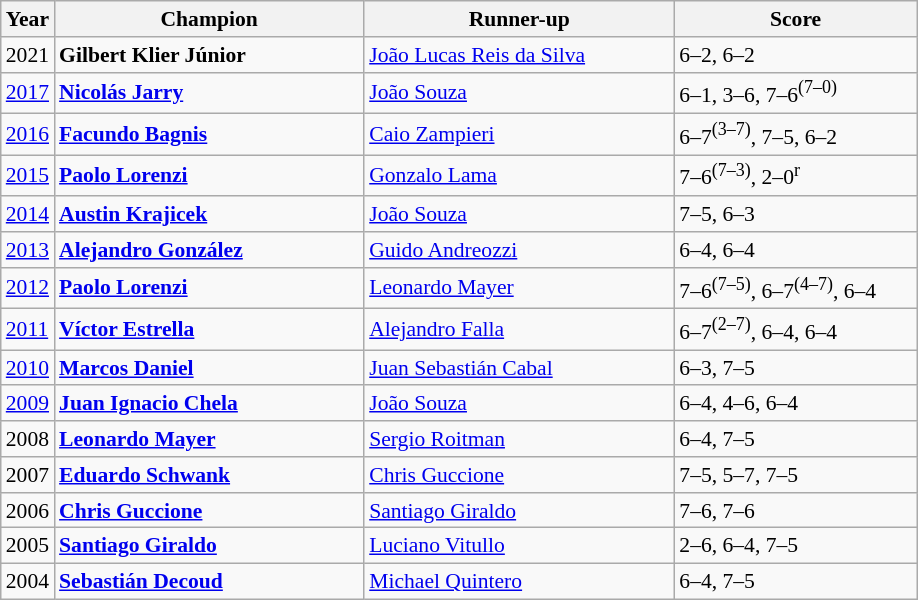<table class="wikitable" style="font-size:90%">
<tr>
<th>Year</th>
<th width="200">Champion</th>
<th width="200">Runner-up</th>
<th width="155">Score</th>
</tr>
<tr>
<td>2021</td>
<td> <strong>Gilbert Klier Júnior</strong></td>
<td> <a href='#'>João Lucas Reis da Silva</a></td>
<td>6–2, 6–2</td>
</tr>
<tr>
<td><a href='#'>2017</a></td>
<td> <strong><a href='#'>Nicolás Jarry</a></strong></td>
<td> <a href='#'>João Souza</a></td>
<td>6–1, 3–6, 7–6<sup>(7–0)</sup></td>
</tr>
<tr>
<td><a href='#'>2016</a></td>
<td> <strong><a href='#'>Facundo Bagnis</a></strong></td>
<td> <a href='#'>Caio Zampieri</a></td>
<td>6–7<sup>(3–7)</sup>, 7–5, 6–2</td>
</tr>
<tr>
<td><a href='#'>2015</a></td>
<td> <strong><a href='#'>Paolo Lorenzi</a></strong></td>
<td> <a href='#'>Gonzalo Lama</a></td>
<td>7–6<sup>(7–3)</sup>, 2–0<sup>r</sup></td>
</tr>
<tr>
<td><a href='#'>2014</a></td>
<td> <strong><a href='#'>Austin Krajicek</a></strong></td>
<td> <a href='#'>João Souza</a></td>
<td>7–5, 6–3</td>
</tr>
<tr>
<td><a href='#'>2013</a></td>
<td> <strong><a href='#'>Alejandro González</a></strong></td>
<td> <a href='#'>Guido Andreozzi</a></td>
<td>6–4, 6–4</td>
</tr>
<tr>
<td><a href='#'>2012</a></td>
<td> <strong><a href='#'>Paolo Lorenzi</a></strong></td>
<td> <a href='#'>Leonardo Mayer</a></td>
<td>7–6<sup>(7–5)</sup>, 6–7<sup>(4–7)</sup>, 6–4</td>
</tr>
<tr>
<td><a href='#'>2011</a></td>
<td> <strong><a href='#'>Víctor Estrella</a></strong></td>
<td> <a href='#'>Alejandro Falla</a></td>
<td>6–7<sup>(2–7)</sup>, 6–4, 6–4</td>
</tr>
<tr>
<td><a href='#'>2010</a></td>
<td> <strong><a href='#'>Marcos Daniel</a></strong></td>
<td> <a href='#'>Juan Sebastián Cabal</a></td>
<td>6–3, 7–5</td>
</tr>
<tr>
<td><a href='#'>2009</a></td>
<td> <strong><a href='#'>Juan Ignacio Chela</a></strong></td>
<td> <a href='#'>João Souza</a></td>
<td>6–4, 4–6, 6–4</td>
</tr>
<tr>
<td>2008</td>
<td> <strong><a href='#'>Leonardo Mayer</a></strong></td>
<td> <a href='#'>Sergio Roitman</a></td>
<td>6–4, 7–5</td>
</tr>
<tr>
<td>2007</td>
<td> <strong><a href='#'>Eduardo Schwank</a></strong></td>
<td> <a href='#'>Chris Guccione</a></td>
<td>7–5, 5–7, 7–5</td>
</tr>
<tr>
<td>2006</td>
<td> <strong><a href='#'>Chris Guccione</a></strong></td>
<td> <a href='#'>Santiago Giraldo</a></td>
<td>7–6, 7–6</td>
</tr>
<tr>
<td>2005</td>
<td> <strong><a href='#'>Santiago Giraldo</a></strong></td>
<td> <a href='#'>Luciano Vitullo</a></td>
<td>2–6, 6–4, 7–5</td>
</tr>
<tr>
<td>2004</td>
<td> <strong><a href='#'>Sebastián Decoud</a></strong></td>
<td> <a href='#'>Michael Quintero</a></td>
<td>6–4, 7–5</td>
</tr>
</table>
